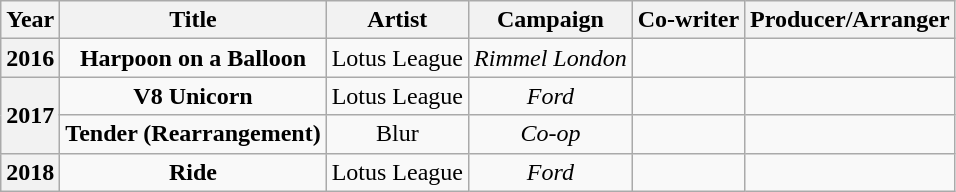<table class="wikitable" style="text-align:center;">
<tr>
<th>Year</th>
<th>Title</th>
<th>Artist</th>
<th>Campaign</th>
<th>Co-writer</th>
<th>Producer/Arranger</th>
</tr>
<tr>
<th>2016</th>
<td><strong>Harpoon on a Balloon</strong></td>
<td>Lotus League</td>
<td><em>Rimmel London</em></td>
<td></td>
<td></td>
</tr>
<tr>
<th rowspan="2">2017</th>
<td><strong>V8 Unicorn</strong></td>
<td>Lotus League</td>
<td><em>Ford</em></td>
<td></td>
<td></td>
</tr>
<tr>
<td><strong>Tender (Rearrangement)</strong></td>
<td>Blur</td>
<td><em>Co-op</em></td>
<td></td>
<td></td>
</tr>
<tr>
<th>2018</th>
<td><strong>Ride</strong></td>
<td>Lotus League</td>
<td><em>Ford</em></td>
<td></td>
<td></td>
</tr>
</table>
